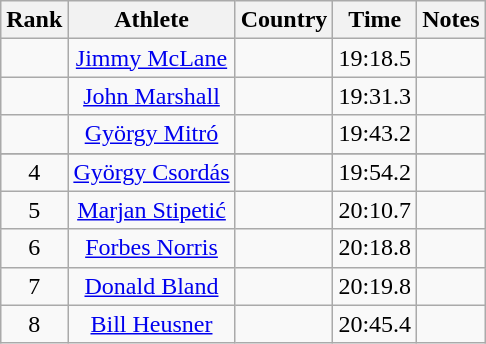<table class="wikitable sortable" style="text-align:center">
<tr>
<th>Rank</th>
<th>Athlete</th>
<th>Country</th>
<th>Time</th>
<th>Notes</th>
</tr>
<tr>
<td></td>
<td><a href='#'>Jimmy McLane</a></td>
<td align=left></td>
<td>19:18.5</td>
<td><strong> </strong></td>
</tr>
<tr>
<td></td>
<td><a href='#'>John Marshall</a></td>
<td align=left></td>
<td>19:31.3</td>
<td><strong> </strong></td>
</tr>
<tr>
<td></td>
<td><a href='#'>György Mitró</a></td>
<td align=left></td>
<td>19:43.2</td>
<td><strong> </strong></td>
</tr>
<tr>
</tr>
<tr>
<td>4</td>
<td><a href='#'>György Csordás</a></td>
<td align=left></td>
<td>19:54.2</td>
<td><strong> </strong></td>
</tr>
<tr>
<td>5</td>
<td><a href='#'>Marjan Stipetić</a></td>
<td align=left></td>
<td>20:10.7</td>
<td><strong> </strong></td>
</tr>
<tr>
<td>6</td>
<td><a href='#'>Forbes Norris</a></td>
<td align=left></td>
<td>20:18.8</td>
<td><strong> </strong></td>
</tr>
<tr>
<td>7</td>
<td><a href='#'>Donald Bland</a></td>
<td align=left></td>
<td>20:19.8</td>
<td><strong> </strong></td>
</tr>
<tr>
<td>8</td>
<td><a href='#'>Bill Heusner</a></td>
<td align=left></td>
<td>20:45.4</td>
<td><strong> </strong></td>
</tr>
</table>
